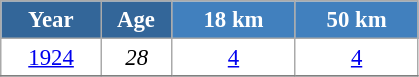<table class="wikitable" style="font-size:95%; text-align:center; border:grey solid 1px; border-collapse:collapse; background:#ffffff;">
<tr>
<th style="background-color:#369; color:white; width:60px;"> Year </th>
<th style="background-color:#369; color:white; width:40px;"> Age </th>
<th style="background-color:#4180be; color:white; width:75px;"> 18 km </th>
<th style="background-color:#4180be; color:white; width:75px;"> 50 km </th>
</tr>
<tr>
<td><a href='#'>1924</a></td>
<td><em>28</em></td>
<td><a href='#'>4</a></td>
<td><a href='#'>4</a></td>
</tr>
<tr>
</tr>
</table>
